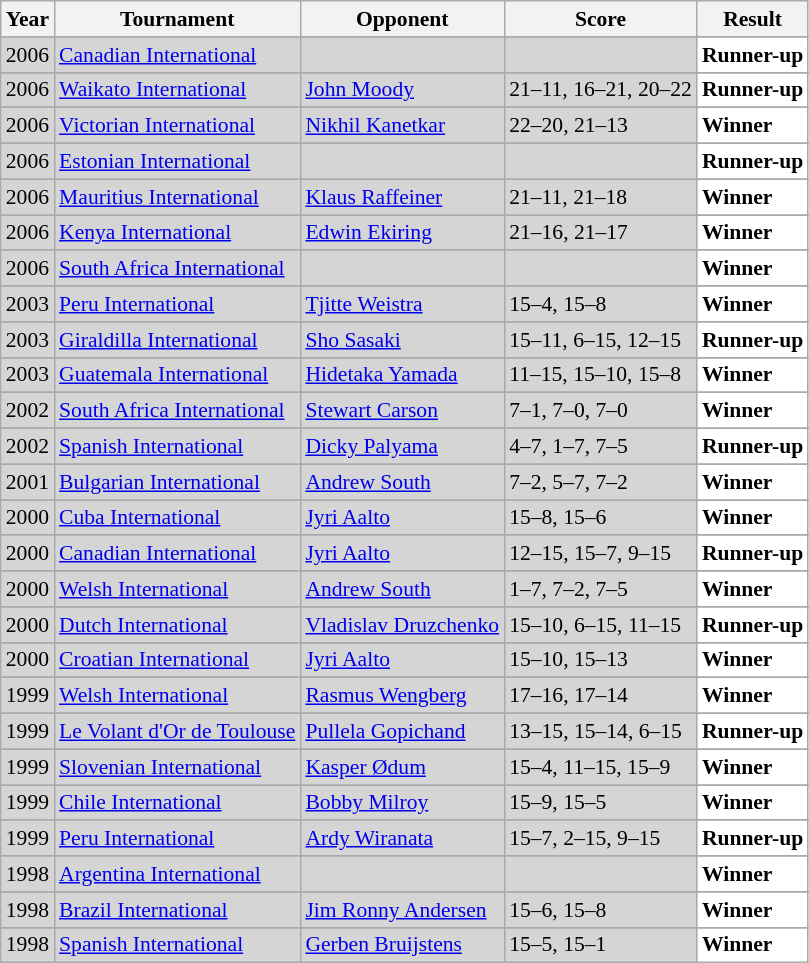<table class="sortable wikitable" style="font-size: 90%;">
<tr>
<th>Year</th>
<th>Tournament</th>
<th>Opponent</th>
<th>Score</th>
<th>Result</th>
</tr>
<tr>
</tr>
<tr style="background:#D5D5D5">
<td align="center">2006</td>
<td align="left"><a href='#'>Canadian International</a></td>
<td align="left"></td>
<td align="left"></td>
<td style="text-align:left; background:white"> <strong>Runner-up</strong></td>
</tr>
<tr>
</tr>
<tr style="background:#D5D5D5">
<td align="center">2006</td>
<td align="left"><a href='#'>Waikato International</a></td>
<td align="left"> <a href='#'>John Moody</a></td>
<td align="left">21–11, 16–21, 20–22</td>
<td style="text-align:left; background:white"> <strong>Runner-up</strong></td>
</tr>
<tr>
</tr>
<tr style="background:#D5D5D5">
<td align="center">2006</td>
<td align="left"><a href='#'>Victorian International</a></td>
<td align="left"> <a href='#'>Nikhil Kanetkar</a></td>
<td align="left">22–20, 21–13</td>
<td style="text-align:left; background:white"> <strong>Winner</strong></td>
</tr>
<tr>
</tr>
<tr style="background:#D5D5D5">
<td align="center">2006</td>
<td align="left"><a href='#'>Estonian International</a></td>
<td align="left"></td>
<td align="left"></td>
<td style="text-align:left; background:white"> <strong>Runner-up</strong></td>
</tr>
<tr>
</tr>
<tr style="background:#D5D5D5">
<td align="center">2006</td>
<td align="left"><a href='#'>Mauritius International</a></td>
<td align="left"> <a href='#'>Klaus Raffeiner</a></td>
<td align="left">21–11, 21–18</td>
<td style="text-align:left; background:white"> <strong>Winner</strong></td>
</tr>
<tr>
</tr>
<tr style="background:#D5D5D5">
<td align="center">2006</td>
<td align="left"><a href='#'>Kenya International</a></td>
<td align="left"> <a href='#'>Edwin Ekiring</a></td>
<td align="left">21–16, 21–17</td>
<td style="text-align:left; background:white"> <strong>Winner</strong></td>
</tr>
<tr>
</tr>
<tr style="background:#D5D5D5">
<td align="center">2006</td>
<td align="left"><a href='#'>South Africa International</a></td>
<td align="left"></td>
<td align="left"></td>
<td style="text-align:left; background:white"> <strong>Winner</strong></td>
</tr>
<tr>
</tr>
<tr style="background:#D5D5D5">
<td align="center">2003</td>
<td align="left"><a href='#'>Peru International</a></td>
<td align="left"> <a href='#'>Tjitte Weistra</a></td>
<td align="left">15–4, 15–8</td>
<td style="text-align:left; background:white"> <strong>Winner</strong></td>
</tr>
<tr>
</tr>
<tr style="background:#D5D5D5">
<td align="center">2003</td>
<td align="left"><a href='#'>Giraldilla International</a></td>
<td align="left"> <a href='#'>Sho Sasaki</a></td>
<td align="left">15–11, 6–15, 12–15</td>
<td style="text-align:left; background:white"> <strong>Runner-up</strong></td>
</tr>
<tr>
</tr>
<tr style="background:#D5D5D5">
<td align="center">2003</td>
<td align="left"><a href='#'>Guatemala International</a></td>
<td align="left"> <a href='#'>Hidetaka Yamada</a></td>
<td align="left">11–15, 15–10, 15–8</td>
<td style="text-align:left; background:white"> <strong>Winner</strong></td>
</tr>
<tr>
</tr>
<tr style="background:#D5D5D5">
<td align="center">2002</td>
<td align="left"><a href='#'>South Africa International</a></td>
<td align="left"> <a href='#'>Stewart Carson</a></td>
<td align="left">7–1, 7–0, 7–0</td>
<td style="text-align:left; background:white"> <strong>Winner</strong></td>
</tr>
<tr>
</tr>
<tr style="background:#D5D5D5">
<td align="center">2002</td>
<td align="left"><a href='#'>Spanish International</a></td>
<td align="left"> <a href='#'>Dicky Palyama</a></td>
<td align="left">4–7, 1–7, 7–5</td>
<td style="text-align:left; background:white"> <strong>Runner-up</strong></td>
</tr>
<tr>
</tr>
<tr style="background:#D5D5D5">
<td align="center">2001</td>
<td align="left"><a href='#'>Bulgarian International</a></td>
<td align="left"> <a href='#'>Andrew South</a></td>
<td align="left">7–2, 5–7, 7–2</td>
<td style="text-align:left; background:white"> <strong>Winner</strong></td>
</tr>
<tr>
</tr>
<tr style="background:#D5D5D5">
<td align="center">2000</td>
<td align="left"><a href='#'>Cuba International</a></td>
<td align="left"> <a href='#'>Jyri Aalto</a></td>
<td align="left">15–8, 15–6</td>
<td style="text-align:left; background:white"> <strong>Winner</strong></td>
</tr>
<tr>
</tr>
<tr style="background:#D5D5D5">
<td align="center">2000</td>
<td align="left"><a href='#'>Canadian International</a></td>
<td align="left"> <a href='#'>Jyri Aalto</a></td>
<td align="left">12–15, 15–7, 9–15</td>
<td style="text-align:left; background:white"> <strong>Runner-up</strong></td>
</tr>
<tr>
</tr>
<tr style="background:#D5D5D5">
<td align="center">2000</td>
<td align="left"><a href='#'>Welsh International</a></td>
<td align="left"> <a href='#'>Andrew South</a></td>
<td align="left">1–7, 7–2, 7–5</td>
<td style="text-align:left; background:white"> <strong>Winner</strong></td>
</tr>
<tr>
</tr>
<tr style="background:#D5D5D5">
<td align="center">2000</td>
<td align="left"><a href='#'>Dutch International</a></td>
<td align="left"> <a href='#'>Vladislav Druzchenko</a></td>
<td align="left">15–10, 6–15, 11–15</td>
<td style="text-align:left; background:white"> <strong>Runner-up</strong></td>
</tr>
<tr>
</tr>
<tr style="background:#D5D5D5">
<td align="center">2000</td>
<td align="left"><a href='#'>Croatian International</a></td>
<td align="left"> <a href='#'>Jyri Aalto</a></td>
<td align="left">15–10, 15–13</td>
<td style="text-align:left; background:white"> <strong>Winner</strong></td>
</tr>
<tr>
</tr>
<tr style="background:#D5D5D5">
<td align="center">1999</td>
<td align="left"><a href='#'>Welsh International</a></td>
<td align="left"> <a href='#'>Rasmus Wengberg</a></td>
<td align="left">17–16, 17–14</td>
<td style="text-align:left; background:white"> <strong>Winner</strong></td>
</tr>
<tr>
</tr>
<tr style="background:#D5D5D5">
<td align="center">1999</td>
<td align="left"><a href='#'>Le Volant d'Or de Toulouse</a></td>
<td align="left"> <a href='#'>Pullela Gopichand</a></td>
<td align="left">13–15, 15–14, 6–15</td>
<td style="text-align:left; background:white"> <strong>Runner-up</strong></td>
</tr>
<tr>
</tr>
<tr style="background:#D5D5D5">
<td align="center">1999</td>
<td align="left"><a href='#'>Slovenian International</a></td>
<td align="left"> <a href='#'>Kasper Ødum</a></td>
<td align="left">15–4, 11–15, 15–9</td>
<td style="text-align:left; background:white"> <strong>Winner</strong></td>
</tr>
<tr>
</tr>
<tr style="background:#D5D5D5">
<td align="center">1999</td>
<td align="left"><a href='#'>Chile International</a></td>
<td align="left"> <a href='#'>Bobby Milroy</a></td>
<td align="left">15–9, 15–5</td>
<td style="text-align:left; background:white"> <strong>Winner</strong></td>
</tr>
<tr>
</tr>
<tr style="background:#D5D5D5">
<td align="center">1999</td>
<td align="left"><a href='#'>Peru International</a></td>
<td align="left"> <a href='#'>Ardy Wiranata</a></td>
<td align="left">15–7, 2–15, 9–15</td>
<td style="text-align:left; background:white"> <strong>Runner-up</strong></td>
</tr>
<tr>
</tr>
<tr style="background:#D5D5D5">
<td align="center">1998</td>
<td align="left"><a href='#'>Argentina International</a></td>
<td align="left"></td>
<td align="left"></td>
<td style="text-align:left; background:white"> <strong>Winner</strong></td>
</tr>
<tr>
</tr>
<tr style="background:#D5D5D5">
<td align="center">1998</td>
<td align="left"><a href='#'>Brazil International</a></td>
<td align="left"> <a href='#'>Jim Ronny Andersen</a></td>
<td align="left">15–6, 15–8</td>
<td style="text-align:left; background:white"> <strong>Winner</strong></td>
</tr>
<tr>
</tr>
<tr style="background:#D5D5D5">
<td align="center">1998</td>
<td align="left"><a href='#'>Spanish International</a></td>
<td align="left"> <a href='#'>Gerben Bruijstens</a></td>
<td align="left">15–5, 15–1</td>
<td style="text-align:left; background:white"> <strong>Winner</strong></td>
</tr>
</table>
